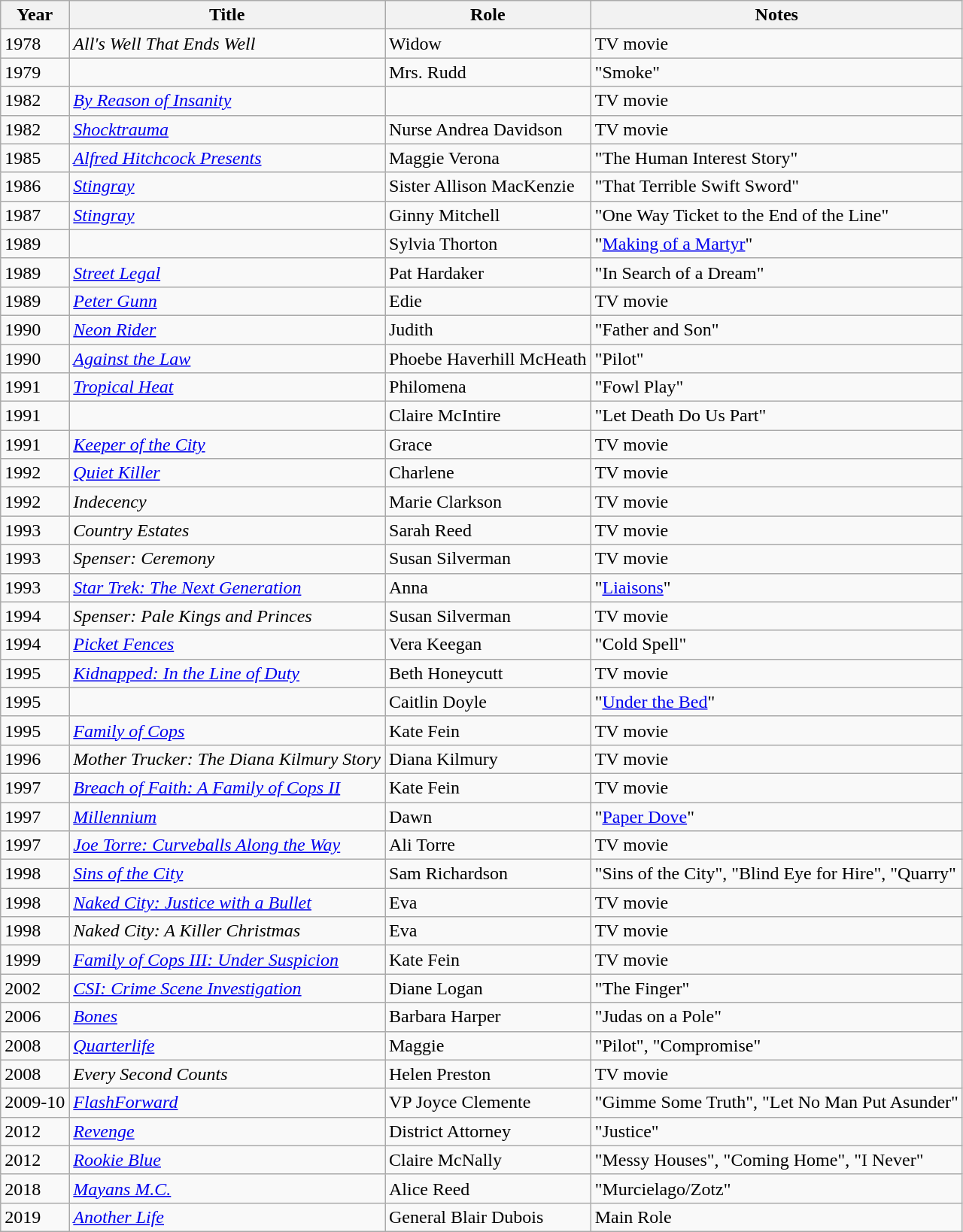<table class="wikitable sortable">
<tr>
<th>Year</th>
<th>Title</th>
<th>Role</th>
<th class="unsortable">Notes</th>
</tr>
<tr>
<td>1978</td>
<td><em>All's Well That Ends Well</em></td>
<td>Widow</td>
<td>TV movie</td>
</tr>
<tr>
<td>1979</td>
<td><em></em></td>
<td>Mrs. Rudd</td>
<td>"Smoke"</td>
</tr>
<tr>
<td>1982</td>
<td><em><a href='#'>By Reason of Insanity</a></em></td>
<td></td>
<td>TV movie</td>
</tr>
<tr>
<td>1982</td>
<td><em><a href='#'>Shocktrauma</a></em></td>
<td>Nurse Andrea Davidson</td>
<td>TV movie</td>
</tr>
<tr>
<td>1985</td>
<td><em><a href='#'>Alfred Hitchcock Presents</a></em></td>
<td>Maggie Verona</td>
<td>"The Human Interest Story"</td>
</tr>
<tr>
<td>1986</td>
<td><em><a href='#'>Stingray</a></em></td>
<td>Sister Allison MacKenzie</td>
<td>"That Terrible Swift Sword"</td>
</tr>
<tr>
<td>1987</td>
<td><em><a href='#'>Stingray</a></em></td>
<td>Ginny Mitchell</td>
<td>"One Way Ticket to the End of the Line"</td>
</tr>
<tr>
<td>1989</td>
<td><em></em></td>
<td>Sylvia Thorton</td>
<td>"<a href='#'>Making of a Martyr</a>"</td>
</tr>
<tr>
<td>1989</td>
<td><em><a href='#'>Street Legal</a></em></td>
<td>Pat Hardaker</td>
<td>"In Search of a Dream"</td>
</tr>
<tr>
<td>1989</td>
<td><em><a href='#'>Peter Gunn</a></em></td>
<td>Edie</td>
<td>TV movie</td>
</tr>
<tr>
<td>1990</td>
<td><em><a href='#'>Neon Rider</a></em></td>
<td>Judith</td>
<td>"Father and Son"</td>
</tr>
<tr>
<td>1990</td>
<td><em><a href='#'>Against the Law</a></em></td>
<td>Phoebe Haverhill McHeath</td>
<td>"Pilot"</td>
</tr>
<tr>
<td>1991</td>
<td><em><a href='#'>Tropical Heat</a></em></td>
<td>Philomena</td>
<td>"Fowl Play"</td>
</tr>
<tr>
<td>1991</td>
<td><em></em></td>
<td>Claire McIntire</td>
<td>"Let Death Do Us Part"</td>
</tr>
<tr>
<td>1991</td>
<td><em><a href='#'>Keeper of the City</a></em></td>
<td>Grace</td>
<td>TV movie</td>
</tr>
<tr>
<td>1992</td>
<td><em><a href='#'>Quiet Killer</a></em></td>
<td>Charlene</td>
<td>TV movie</td>
</tr>
<tr>
<td>1992</td>
<td><em>Indecency</em></td>
<td>Marie Clarkson</td>
<td>TV movie</td>
</tr>
<tr>
<td>1993</td>
<td><em>Country Estates</em></td>
<td>Sarah Reed</td>
<td>TV movie</td>
</tr>
<tr>
<td>1993</td>
<td><em>Spenser: Ceremony</em></td>
<td>Susan Silverman</td>
<td>TV movie</td>
</tr>
<tr>
<td>1993</td>
<td><em><a href='#'>Star Trek: The Next Generation</a></em></td>
<td>Anna</td>
<td>"<a href='#'>Liaisons</a>"</td>
</tr>
<tr>
<td>1994</td>
<td><em>Spenser: Pale Kings and Princes</em></td>
<td>Susan Silverman</td>
<td>TV movie</td>
</tr>
<tr>
<td>1994</td>
<td><em><a href='#'>Picket Fences</a></em></td>
<td>Vera Keegan</td>
<td>"Cold Spell"</td>
</tr>
<tr>
<td>1995</td>
<td><em><a href='#'>Kidnapped: In the Line of Duty</a></em></td>
<td>Beth Honeycutt</td>
<td>TV movie</td>
</tr>
<tr>
<td>1995</td>
<td><em></em></td>
<td>Caitlin Doyle</td>
<td>"<a href='#'>Under the Bed</a>"</td>
</tr>
<tr>
<td>1995</td>
<td><em><a href='#'>Family of Cops</a></em></td>
<td>Kate Fein</td>
<td>TV movie</td>
</tr>
<tr>
<td>1996</td>
<td><em>Mother Trucker: The Diana Kilmury Story</em></td>
<td>Diana Kilmury</td>
<td>TV movie</td>
</tr>
<tr>
<td>1997</td>
<td><em><a href='#'>Breach of Faith: A Family of Cops II</a></em></td>
<td>Kate Fein</td>
<td>TV movie</td>
</tr>
<tr>
<td>1997</td>
<td><em><a href='#'>Millennium</a></em></td>
<td>Dawn</td>
<td>"<a href='#'>Paper Dove</a>"</td>
</tr>
<tr>
<td>1997</td>
<td><em><a href='#'>Joe Torre: Curveballs Along the Way</a></em></td>
<td>Ali Torre</td>
<td>TV movie</td>
</tr>
<tr>
<td>1998</td>
<td><em><a href='#'>Sins of the City</a></em></td>
<td>Sam Richardson</td>
<td>"Sins of the City", "Blind Eye for Hire", "Quarry"</td>
</tr>
<tr>
<td>1998</td>
<td><em><a href='#'>Naked City: Justice with a Bullet</a></em></td>
<td>Eva</td>
<td>TV movie</td>
</tr>
<tr>
<td>1998</td>
<td><em>Naked City: A Killer Christmas</em></td>
<td>Eva</td>
<td>TV movie</td>
</tr>
<tr>
<td>1999</td>
<td><em><a href='#'>Family of Cops III: Under Suspicion</a></em></td>
<td>Kate Fein</td>
<td>TV movie</td>
</tr>
<tr>
<td>2002</td>
<td><em><a href='#'>CSI: Crime Scene Investigation</a></em></td>
<td>Diane Logan</td>
<td>"The Finger"</td>
</tr>
<tr>
<td>2006</td>
<td><em><a href='#'>Bones</a></em></td>
<td>Barbara Harper</td>
<td>"Judas on a Pole"</td>
</tr>
<tr>
<td>2008</td>
<td><em><a href='#'>Quarterlife</a></em></td>
<td>Maggie</td>
<td>"Pilot", "Compromise"</td>
</tr>
<tr>
<td>2008</td>
<td><em>Every Second Counts</em></td>
<td>Helen Preston</td>
<td>TV movie</td>
</tr>
<tr>
<td>2009-10</td>
<td><em><a href='#'>FlashForward</a></em></td>
<td>VP Joyce Clemente</td>
<td>"Gimme Some Truth", "Let No Man Put Asunder"</td>
</tr>
<tr>
<td>2012</td>
<td><em><a href='#'>Revenge</a></em></td>
<td>District Attorney</td>
<td>"Justice"</td>
</tr>
<tr>
<td>2012</td>
<td><em><a href='#'>Rookie Blue</a></em></td>
<td>Claire McNally</td>
<td>"Messy Houses", "Coming Home", "I Never"</td>
</tr>
<tr>
<td>2018</td>
<td><em><a href='#'>Mayans M.C.</a></em></td>
<td>Alice Reed</td>
<td>"Murcielago/Zotz"</td>
</tr>
<tr>
<td>2019</td>
<td><em><a href='#'>Another Life</a></em></td>
<td>General Blair Dubois</td>
<td>Main Role</td>
</tr>
</table>
